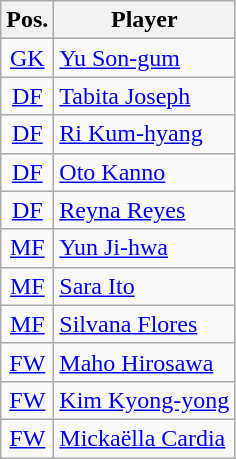<table class="wikitable">
<tr>
<th>Pos.</th>
<th>Player</th>
</tr>
<tr>
<td style="text-align:center;" rowspan=><a href='#'>GK</a></td>
<td> <a href='#'>Yu Son-gum</a></td>
</tr>
<tr>
<td style="text-align:center;" rowspan=><a href='#'>DF</a></td>
<td> <a href='#'>Tabita Joseph</a></td>
</tr>
<tr>
<td style="text-align:center;" rowspan=><a href='#'>DF</a></td>
<td> <a href='#'>Ri Kum-hyang</a></td>
</tr>
<tr>
<td style="text-align:center;" rowspan=><a href='#'>DF</a></td>
<td> <a href='#'>Oto Kanno</a></td>
</tr>
<tr>
<td style="text-align:center;" rowspan=><a href='#'>DF</a></td>
<td> <a href='#'>Reyna Reyes</a></td>
</tr>
<tr>
<td style="text-align:center;" rowspan=><a href='#'>MF</a></td>
<td> <a href='#'>Yun Ji-hwa</a></td>
</tr>
<tr>
<td style="text-align:center;" rowspan=><a href='#'>MF</a></td>
<td> <a href='#'>Sara Ito</a></td>
</tr>
<tr>
<td style="text-align:center;" rowspan=><a href='#'>MF</a></td>
<td> <a href='#'>Silvana Flores</a></td>
</tr>
<tr>
<td style="text-align:center;" rowspan=><a href='#'>FW</a></td>
<td> <a href='#'>Maho Hirosawa</a></td>
</tr>
<tr>
<td style="text-align:center;" rowspan=><a href='#'>FW</a></td>
<td> <a href='#'>Kim Kyong-yong</a></td>
</tr>
<tr>
<td style="text-align:center;" rowspan=><a href='#'>FW</a></td>
<td> <a href='#'>Mickaëlla Cardia</a></td>
</tr>
</table>
